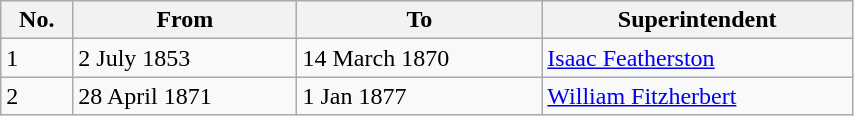<table class="wikitable" style="width:45%;">
<tr>
<th>No.</th>
<th>From</th>
<th>To</th>
<th>Superintendent</th>
</tr>
<tr>
<td>1</td>
<td>2 July 1853</td>
<td>14 March 1870</td>
<td><a href='#'>Isaac Featherston</a></td>
</tr>
<tr>
<td>2</td>
<td>28 April 1871</td>
<td>1 Jan 1877</td>
<td><a href='#'>William Fitzherbert</a></td>
</tr>
</table>
